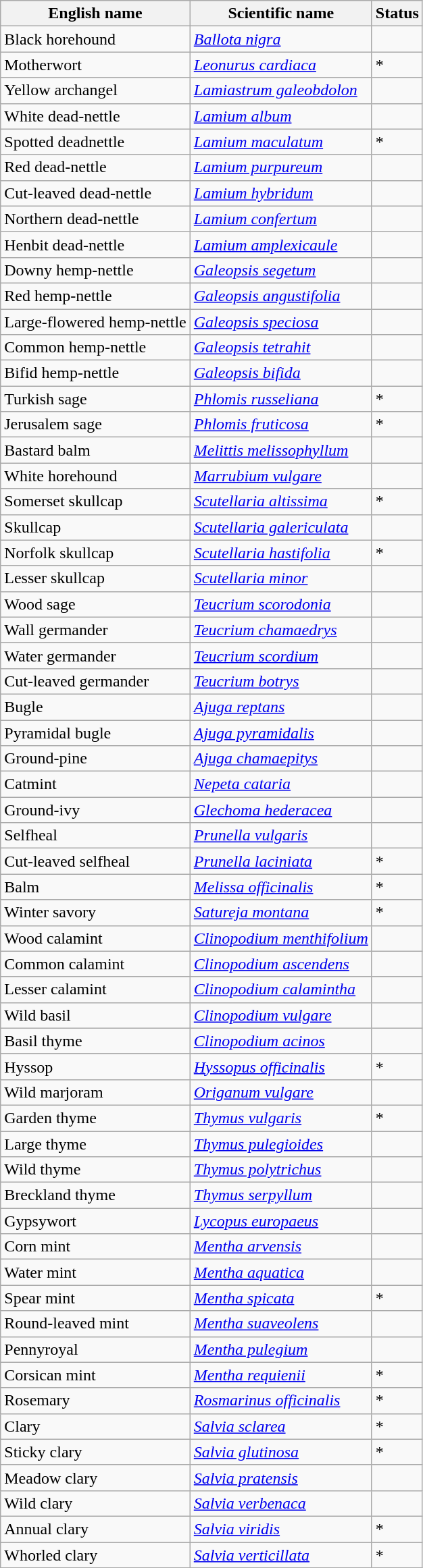<table class="wikitable" |>
<tr>
<th>English name</th>
<th>Scientific name</th>
<th>Status</th>
</tr>
<tr>
<td>Black horehound</td>
<td><em><a href='#'>Ballota nigra</a></em></td>
<td></td>
</tr>
<tr>
<td>Motherwort</td>
<td><em><a href='#'>Leonurus cardiaca</a></em></td>
<td>*</td>
</tr>
<tr>
<td>Yellow archangel</td>
<td><em><a href='#'>Lamiastrum galeobdolon</a></em></td>
<td></td>
</tr>
<tr>
<td>White dead-nettle</td>
<td><em><a href='#'>Lamium album</a></em></td>
<td></td>
</tr>
<tr>
<td>Spotted deadnettle</td>
<td><em><a href='#'>Lamium maculatum</a></em></td>
<td>*</td>
</tr>
<tr>
<td>Red dead-nettle</td>
<td><em><a href='#'>Lamium purpureum</a></em></td>
<td></td>
</tr>
<tr>
<td>Cut-leaved dead-nettle</td>
<td><em><a href='#'>Lamium hybridum</a></em></td>
<td></td>
</tr>
<tr>
<td>Northern dead-nettle</td>
<td><em><a href='#'>Lamium confertum</a></em></td>
<td></td>
</tr>
<tr>
<td>Henbit dead-nettle</td>
<td><em><a href='#'>Lamium amplexicaule</a></em></td>
<td></td>
</tr>
<tr>
<td>Downy hemp-nettle</td>
<td><em><a href='#'>Galeopsis segetum</a></em></td>
<td></td>
</tr>
<tr>
<td>Red hemp-nettle</td>
<td><em><a href='#'>Galeopsis angustifolia</a></em></td>
<td></td>
</tr>
<tr>
<td>Large-flowered hemp-nettle</td>
<td><em><a href='#'>Galeopsis speciosa</a></em></td>
<td></td>
</tr>
<tr>
<td>Common hemp-nettle</td>
<td><em><a href='#'>Galeopsis tetrahit</a></em></td>
<td></td>
</tr>
<tr>
<td>Bifid hemp-nettle</td>
<td><em><a href='#'>Galeopsis bifida</a></em></td>
<td></td>
</tr>
<tr>
<td>Turkish sage</td>
<td><em><a href='#'>Phlomis russeliana</a></em></td>
<td>*</td>
</tr>
<tr>
<td>Jerusalem sage</td>
<td><em><a href='#'>Phlomis fruticosa</a></em></td>
<td>*</td>
</tr>
<tr>
<td>Bastard balm</td>
<td><em><a href='#'>Melittis melissophyllum</a></em></td>
<td></td>
</tr>
<tr>
<td>White horehound</td>
<td><em><a href='#'>Marrubium vulgare</a></em></td>
<td></td>
</tr>
<tr>
<td>Somerset skullcap</td>
<td><em><a href='#'>Scutellaria altissima</a></em></td>
<td>*</td>
</tr>
<tr>
<td>Skullcap</td>
<td><em><a href='#'>Scutellaria galericulata</a></em></td>
<td></td>
</tr>
<tr>
<td>Norfolk skullcap</td>
<td><em><a href='#'>Scutellaria hastifolia</a></em></td>
<td>*</td>
</tr>
<tr>
<td>Lesser skullcap</td>
<td><em><a href='#'>Scutellaria minor</a></em></td>
<td></td>
</tr>
<tr>
<td>Wood sage</td>
<td><em><a href='#'>Teucrium scorodonia</a></em></td>
<td></td>
</tr>
<tr>
<td>Wall germander</td>
<td><em><a href='#'>Teucrium chamaedrys</a></em></td>
<td></td>
</tr>
<tr>
<td>Water germander</td>
<td><em><a href='#'>Teucrium scordium</a></em></td>
<td></td>
</tr>
<tr>
<td>Cut-leaved germander</td>
<td><em><a href='#'>Teucrium botrys</a></em></td>
<td></td>
</tr>
<tr>
<td>Bugle</td>
<td><em><a href='#'>Ajuga reptans</a></em></td>
<td></td>
</tr>
<tr>
<td>Pyramidal bugle</td>
<td><em><a href='#'>Ajuga pyramidalis</a></em></td>
<td></td>
</tr>
<tr>
<td>Ground-pine</td>
<td><em><a href='#'>Ajuga chamaepitys</a></em></td>
<td></td>
</tr>
<tr>
<td>Catmint</td>
<td><em><a href='#'>Nepeta cataria</a></em></td>
<td></td>
</tr>
<tr>
<td>Ground-ivy</td>
<td><em><a href='#'>Glechoma hederacea</a></em></td>
<td></td>
</tr>
<tr>
<td>Selfheal</td>
<td><em><a href='#'>Prunella vulgaris</a></em></td>
<td></td>
</tr>
<tr>
<td>Cut-leaved selfheal</td>
<td><em><a href='#'>Prunella laciniata</a></em></td>
<td>*</td>
</tr>
<tr>
<td>Balm</td>
<td><em><a href='#'>Melissa officinalis</a></em></td>
<td>*</td>
</tr>
<tr>
<td>Winter savory</td>
<td><em><a href='#'>Satureja montana</a></em></td>
<td>*</td>
</tr>
<tr>
<td>Wood calamint</td>
<td><em><a href='#'>Clinopodium menthifolium</a></em></td>
<td></td>
</tr>
<tr>
<td>Common calamint</td>
<td><em><a href='#'>Clinopodium ascendens</a></em></td>
<td></td>
</tr>
<tr>
<td>Lesser calamint</td>
<td><em><a href='#'>Clinopodium calamintha</a></em></td>
<td></td>
</tr>
<tr>
<td>Wild basil</td>
<td><em><a href='#'>Clinopodium vulgare</a></em></td>
<td></td>
</tr>
<tr>
<td>Basil thyme</td>
<td><em><a href='#'>Clinopodium acinos</a></em></td>
<td></td>
</tr>
<tr>
<td>Hyssop</td>
<td><em><a href='#'>Hyssopus officinalis</a></em></td>
<td>*</td>
</tr>
<tr>
<td>Wild marjoram</td>
<td><em><a href='#'>Origanum vulgare</a></em></td>
<td></td>
</tr>
<tr>
<td>Garden thyme</td>
<td><em><a href='#'>Thymus vulgaris</a></em></td>
<td>*</td>
</tr>
<tr>
<td>Large thyme</td>
<td><em><a href='#'>Thymus pulegioides</a></em></td>
<td></td>
</tr>
<tr>
<td>Wild thyme</td>
<td><em><a href='#'>Thymus polytrichus</a></em></td>
<td></td>
</tr>
<tr>
<td>Breckland thyme</td>
<td><em><a href='#'>Thymus serpyllum</a></em></td>
<td></td>
</tr>
<tr>
<td>Gypsywort</td>
<td><em><a href='#'>Lycopus europaeus</a></em></td>
<td></td>
</tr>
<tr>
<td>Corn mint</td>
<td><em><a href='#'>Mentha arvensis</a></em></td>
<td></td>
</tr>
<tr>
<td>Water mint</td>
<td><em><a href='#'>Mentha aquatica</a></em></td>
<td></td>
</tr>
<tr>
<td>Spear mint</td>
<td><em><a href='#'>Mentha spicata</a></em></td>
<td>*</td>
</tr>
<tr>
<td>Round-leaved mint</td>
<td><em><a href='#'>Mentha suaveolens</a></em></td>
<td></td>
</tr>
<tr>
<td>Pennyroyal</td>
<td><em><a href='#'>Mentha pulegium</a></em></td>
<td></td>
</tr>
<tr>
<td>Corsican mint</td>
<td><em><a href='#'>Mentha requienii</a></em></td>
<td>*</td>
</tr>
<tr>
<td>Rosemary</td>
<td><em><a href='#'>Rosmarinus officinalis</a></em></td>
<td>*</td>
</tr>
<tr>
<td>Clary</td>
<td><em><a href='#'>Salvia sclarea</a></em></td>
<td>*</td>
</tr>
<tr>
<td>Sticky clary</td>
<td><em><a href='#'>Salvia glutinosa</a></em></td>
<td>*</td>
</tr>
<tr>
<td>Meadow clary</td>
<td><em><a href='#'>Salvia pratensis</a></em></td>
<td></td>
</tr>
<tr>
<td>Wild clary</td>
<td><em><a href='#'>Salvia verbenaca</a></em></td>
<td></td>
</tr>
<tr>
<td>Annual clary</td>
<td><em><a href='#'>Salvia viridis</a></em></td>
<td>*</td>
</tr>
<tr>
<td>Whorled clary</td>
<td><em><a href='#'>Salvia verticillata</a></em></td>
<td>*</td>
</tr>
</table>
